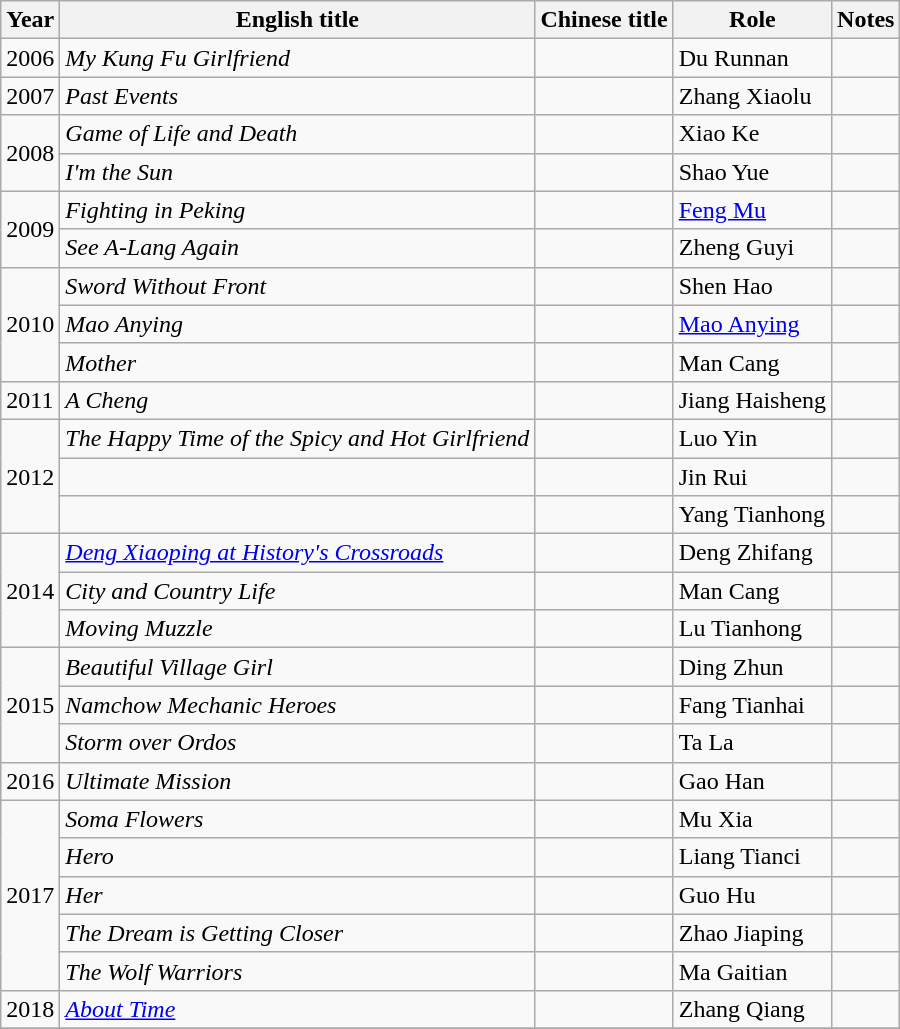<table class="wikitable">
<tr>
<th>Year</th>
<th>English title</th>
<th>Chinese title</th>
<th>Role</th>
<th>Notes</th>
</tr>
<tr>
<td>2006</td>
<td><em>My Kung Fu Girlfriend</em></td>
<td></td>
<td>Du Runnan</td>
<td></td>
</tr>
<tr>
<td>2007</td>
<td><em>Past Events</em></td>
<td></td>
<td>Zhang Xiaolu</td>
<td></td>
</tr>
<tr>
<td rowspan=2>2008</td>
<td><em>Game of Life and Death</em></td>
<td></td>
<td>Xiao Ke</td>
<td></td>
</tr>
<tr>
<td><em>I'm the Sun</em></td>
<td></td>
<td>Shao Yue</td>
<td></td>
</tr>
<tr>
<td rowspan=2>2009</td>
<td><em>Fighting in Peking</em></td>
<td></td>
<td><a href='#'>Feng Mu</a></td>
<td></td>
</tr>
<tr>
<td><em>See A-Lang Again</em></td>
<td></td>
<td>Zheng Guyi</td>
<td></td>
</tr>
<tr>
<td rowspan=3>2010</td>
<td><em>Sword Without Front</em></td>
<td></td>
<td>Shen Hao</td>
<td></td>
</tr>
<tr>
<td><em>Mao Anying</em></td>
<td></td>
<td><a href='#'>Mao Anying</a></td>
<td></td>
</tr>
<tr>
<td><em>Mother</em></td>
<td></td>
<td>Man Cang</td>
<td></td>
</tr>
<tr>
<td>2011</td>
<td><em>A Cheng</em></td>
<td></td>
<td>Jiang Haisheng</td>
<td></td>
</tr>
<tr>
<td rowspan=3>2012</td>
<td><em>The Happy Time of the Spicy and Hot Girlfriend</em></td>
<td></td>
<td>Luo Yin</td>
<td></td>
</tr>
<tr>
<td></td>
<td></td>
<td>Jin Rui</td>
<td></td>
</tr>
<tr>
<td></td>
<td></td>
<td>Yang Tianhong</td>
<td></td>
</tr>
<tr>
<td rowspan=3>2014</td>
<td><em><a href='#'>Deng Xiaoping at History's Crossroads</a></em></td>
<td></td>
<td>Deng Zhifang</td>
<td></td>
</tr>
<tr>
<td><em>City and Country Life</em></td>
<td></td>
<td>Man Cang</td>
<td></td>
</tr>
<tr>
<td><em>Moving Muzzle</em></td>
<td></td>
<td>Lu Tianhong</td>
<td></td>
</tr>
<tr>
<td rowspan=3>2015</td>
<td><em>Beautiful Village Girl</em></td>
<td></td>
<td>Ding Zhun</td>
<td></td>
</tr>
<tr>
<td><em>Namchow Mechanic Heroes</em></td>
<td></td>
<td>Fang Tianhai</td>
<td></td>
</tr>
<tr>
<td><em>Storm over Ordos</em></td>
<td></td>
<td>Ta La</td>
<td></td>
</tr>
<tr>
<td>2016</td>
<td><em>Ultimate Mission</em></td>
<td></td>
<td>Gao Han</td>
<td></td>
</tr>
<tr>
<td rowspan=5>2017</td>
<td><em>Soma Flowers</em></td>
<td></td>
<td>Mu Xia</td>
<td></td>
</tr>
<tr>
<td><em>Hero</em></td>
<td></td>
<td>Liang Tianci</td>
<td></td>
</tr>
<tr>
<td><em>Her</em></td>
<td></td>
<td>Guo Hu</td>
<td></td>
</tr>
<tr>
<td><em>The Dream is Getting Closer</em></td>
<td></td>
<td>Zhao Jiaping</td>
<td></td>
</tr>
<tr>
<td><em>The Wolf Warriors</em></td>
<td></td>
<td>Ma Gaitian</td>
<td></td>
</tr>
<tr>
<td rowspan=1>2018</td>
<td><em><a href='#'>About Time</a></em></td>
<td></td>
<td>Zhang Qiang</td>
<td></td>
</tr>
<tr>
</tr>
</table>
